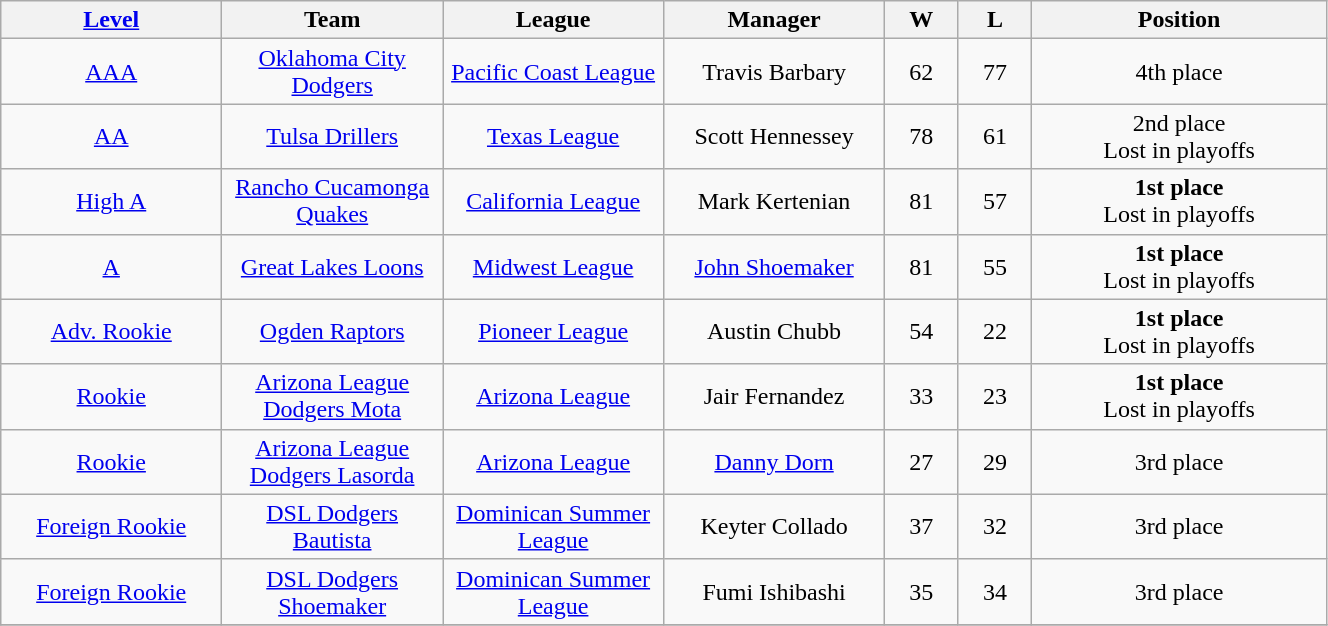<table class="wikitable" style="width:70%; text-align:center;">
<tr>
<th style="width:15%;"><a href='#'>Level</a></th>
<th style="width:15%;">Team</th>
<th style="width:15%;">League</th>
<th style="width:15%;">Manager</th>
<th style="width:5%;">W</th>
<th style="width:5%;">L</th>
<th style="width:20%;">Position</th>
</tr>
<tr>
<td><a href='#'>AAA</a></td>
<td><a href='#'>Oklahoma City Dodgers</a></td>
<td><a href='#'>Pacific Coast League</a></td>
<td>Travis Barbary</td>
<td>62</td>
<td>77</td>
<td>4th place</td>
</tr>
<tr>
<td><a href='#'>AA</a></td>
<td><a href='#'>Tulsa Drillers</a></td>
<td><a href='#'>Texas League</a></td>
<td>Scott Hennessey</td>
<td>78</td>
<td>61</td>
<td>2nd place<br> Lost in playoffs</td>
</tr>
<tr>
<td><a href='#'>High A</a></td>
<td><a href='#'>Rancho Cucamonga Quakes</a></td>
<td><a href='#'>California League</a></td>
<td>Mark Kertenian</td>
<td>81</td>
<td>57</td>
<td><strong>1st place</strong> <br> Lost in playoffs</td>
</tr>
<tr>
<td><a href='#'>A</a></td>
<td><a href='#'>Great Lakes Loons</a></td>
<td><a href='#'>Midwest League</a></td>
<td><a href='#'>John Shoemaker</a></td>
<td>81</td>
<td>55</td>
<td><strong>1st place</strong><br> Lost in playoffs</td>
</tr>
<tr>
<td><a href='#'>Adv. Rookie</a></td>
<td><a href='#'>Ogden Raptors</a></td>
<td><a href='#'>Pioneer League</a></td>
<td>Austin Chubb</td>
<td>54</td>
<td>22</td>
<td><strong>1st place</strong><br>Lost in playoffs</td>
</tr>
<tr>
<td><a href='#'>Rookie</a></td>
<td><a href='#'>Arizona League Dodgers Mota</a></td>
<td><a href='#'>Arizona League</a></td>
<td>Jair Fernandez</td>
<td>33</td>
<td>23</td>
<td><strong>1st place</strong><br> Lost in playoffs</td>
</tr>
<tr>
<td><a href='#'>Rookie</a></td>
<td><a href='#'>Arizona League Dodgers Lasorda</a></td>
<td><a href='#'>Arizona League</a></td>
<td><a href='#'>Danny Dorn</a></td>
<td>27</td>
<td>29</td>
<td>3rd place</td>
</tr>
<tr>
<td><a href='#'>Foreign Rookie</a></td>
<td><a href='#'>DSL Dodgers Bautista</a></td>
<td><a href='#'>Dominican Summer League</a></td>
<td>Keyter Collado</td>
<td>37</td>
<td>32</td>
<td>3rd place</td>
</tr>
<tr>
<td><a href='#'>Foreign Rookie</a></td>
<td><a href='#'>DSL Dodgers Shoemaker</a></td>
<td><a href='#'>Dominican Summer League</a></td>
<td>Fumi Ishibashi</td>
<td>35</td>
<td>34</td>
<td>3rd place</td>
</tr>
<tr>
</tr>
</table>
